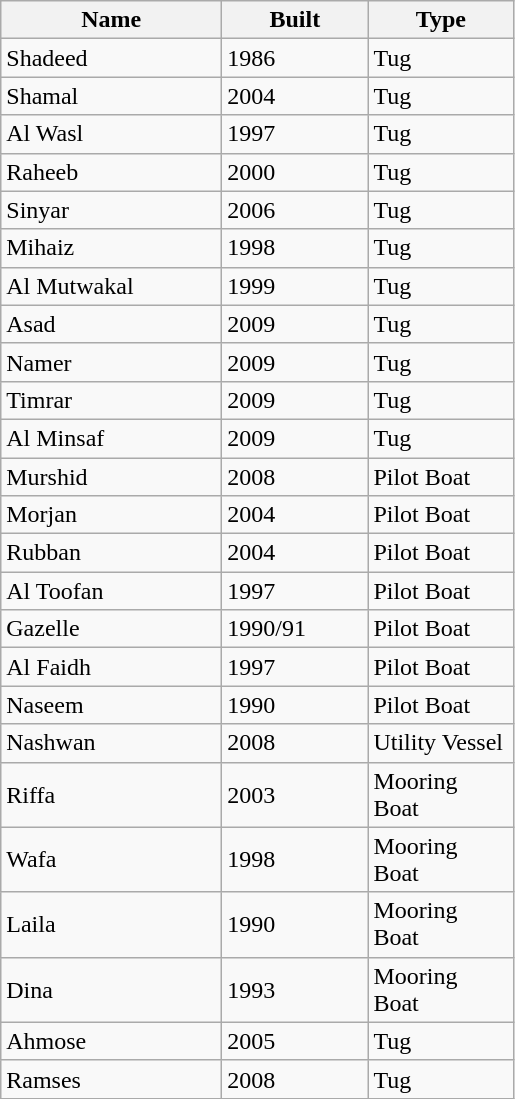<table class="wikitable" border="1">
<tr>
<th scope="col" width="140pt">Name</th>
<th scope="col" width="90pt">Built</th>
<th scope="col" width="90pt">Type</th>
</tr>
<tr>
<td>Shadeed</td>
<td>1986</td>
<td>Tug</td>
</tr>
<tr>
<td>Shamal</td>
<td>2004</td>
<td>Tug</td>
</tr>
<tr>
<td>Al Wasl</td>
<td>1997</td>
<td>Tug</td>
</tr>
<tr>
<td>Raheeb</td>
<td>2000</td>
<td>Tug</td>
</tr>
<tr>
<td>Sinyar</td>
<td>2006</td>
<td>Tug</td>
</tr>
<tr>
<td>Mihaiz</td>
<td>1998</td>
<td>Tug</td>
</tr>
<tr>
<td>Al Mutwakal</td>
<td>1999</td>
<td>Tug</td>
</tr>
<tr>
<td>Asad</td>
<td>2009</td>
<td>Tug</td>
</tr>
<tr>
<td>Namer</td>
<td>2009</td>
<td>Tug</td>
</tr>
<tr>
<td>Timrar</td>
<td>2009</td>
<td>Tug</td>
</tr>
<tr>
<td>Al Minsaf</td>
<td>2009</td>
<td>Tug</td>
</tr>
<tr>
<td>Murshid</td>
<td>2008</td>
<td>Pilot Boat</td>
</tr>
<tr>
<td>Morjan</td>
<td>2004</td>
<td>Pilot Boat</td>
</tr>
<tr>
<td>Rubban</td>
<td>2004</td>
<td>Pilot Boat</td>
</tr>
<tr>
<td>Al Toofan</td>
<td>1997</td>
<td>Pilot Boat</td>
</tr>
<tr>
<td>Gazelle</td>
<td>1990/91</td>
<td>Pilot Boat</td>
</tr>
<tr>
<td>Al Faidh</td>
<td>1997</td>
<td>Pilot Boat</td>
</tr>
<tr>
<td>Naseem</td>
<td>1990</td>
<td>Pilot Boat</td>
</tr>
<tr>
<td>Nashwan</td>
<td>2008</td>
<td>Utility Vessel</td>
</tr>
<tr>
<td>Riffa</td>
<td>2003</td>
<td>Mooring Boat</td>
</tr>
<tr>
<td>Wafa</td>
<td>1998</td>
<td>Mooring Boat</td>
</tr>
<tr>
<td>Laila</td>
<td>1990</td>
<td>Mooring Boat</td>
</tr>
<tr>
<td>Dina</td>
<td>1993</td>
<td>Mooring Boat</td>
</tr>
<tr>
<td>Ahmose</td>
<td>2005</td>
<td>Tug</td>
</tr>
<tr>
<td>Ramses</td>
<td>2008</td>
<td>Tug</td>
</tr>
</table>
